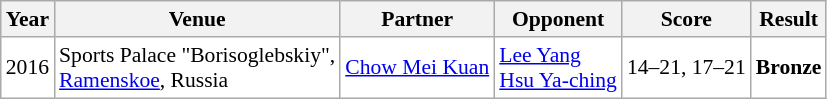<table class="sortable wikitable" style="font-size: 90%;">
<tr>
<th>Year</th>
<th>Venue</th>
<th>Partner</th>
<th>Opponent</th>
<th>Score</th>
<th>Result</th>
</tr>
<tr style="background:white">
<td align="center">2016</td>
<td align="left">Sports Palace "Borisoglebskiy",<br><a href='#'>Ramenskoe</a>, Russia</td>
<td align="left"> <a href='#'>Chow Mei Kuan</a></td>
<td align="left"> <a href='#'>Lee Yang</a><br> <a href='#'>Hsu Ya-ching</a></td>
<td align="left">14–21, 17–21</td>
<td style="text-align:left; background:white"> <strong>Bronze</strong></td>
</tr>
</table>
